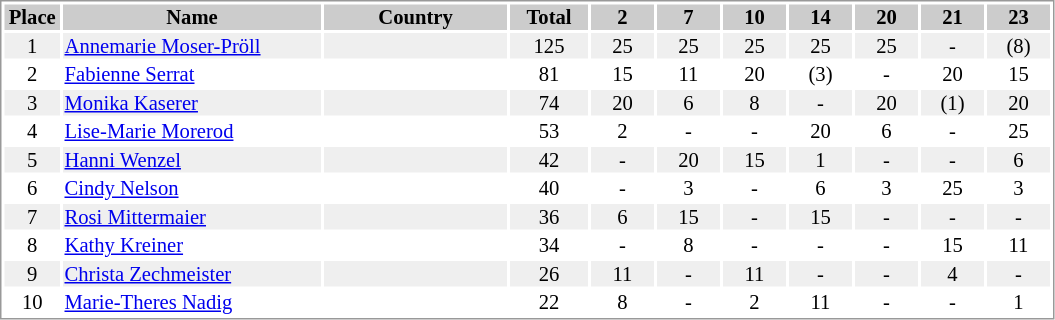<table border="0" style="border: 1px solid #999; background-color:#FFFFFF; text-align:center; font-size:86%; line-height:15px;">
<tr align="center" bgcolor="#CCCCCC">
<th width=35>Place</th>
<th width=170>Name</th>
<th width=120>Country</th>
<th width=50>Total</th>
<th width=40>2</th>
<th width=40>7</th>
<th width=40>10</th>
<th width=40>14</th>
<th width=40>20</th>
<th width=40>21</th>
<th width=40>23</th>
</tr>
<tr bgcolor="#EFEFEF">
<td>1</td>
<td align="left"><a href='#'>Annemarie Moser-Pröll</a></td>
<td align="left"></td>
<td>125</td>
<td>25</td>
<td>25</td>
<td>25</td>
<td>25</td>
<td>25</td>
<td>-</td>
<td>(8)</td>
</tr>
<tr>
<td>2</td>
<td align="left"><a href='#'>Fabienne Serrat</a></td>
<td align="left"></td>
<td>81</td>
<td>15</td>
<td>11</td>
<td>20</td>
<td>(3)</td>
<td>-</td>
<td>20</td>
<td>15</td>
</tr>
<tr bgcolor="#EFEFEF">
<td>3</td>
<td align="left"><a href='#'>Monika Kaserer</a></td>
<td align="left"></td>
<td>74</td>
<td>20</td>
<td>6</td>
<td>8</td>
<td>-</td>
<td>20</td>
<td>(1)</td>
<td>20</td>
</tr>
<tr>
<td>4</td>
<td align="left"><a href='#'>Lise-Marie Morerod</a></td>
<td align="left"></td>
<td>53</td>
<td>2</td>
<td>-</td>
<td>-</td>
<td>20</td>
<td>6</td>
<td>-</td>
<td>25</td>
</tr>
<tr bgcolor="#EFEFEF">
<td>5</td>
<td align="left"><a href='#'>Hanni Wenzel</a></td>
<td align="left"></td>
<td>42</td>
<td>-</td>
<td>20</td>
<td>15</td>
<td>1</td>
<td>-</td>
<td>-</td>
<td>6</td>
</tr>
<tr>
<td>6</td>
<td align="left"><a href='#'>Cindy Nelson</a></td>
<td align="left"></td>
<td>40</td>
<td>-</td>
<td>3</td>
<td>-</td>
<td>6</td>
<td>3</td>
<td>25</td>
<td>3</td>
</tr>
<tr bgcolor="#EFEFEF">
<td>7</td>
<td align="left"><a href='#'>Rosi Mittermaier</a></td>
<td align="left"></td>
<td>36</td>
<td>6</td>
<td>15</td>
<td>-</td>
<td>15</td>
<td>-</td>
<td>-</td>
<td>-</td>
</tr>
<tr>
<td>8</td>
<td align="left"><a href='#'>Kathy Kreiner</a></td>
<td align="left"></td>
<td>34</td>
<td>-</td>
<td>8</td>
<td>-</td>
<td>-</td>
<td>-</td>
<td>15</td>
<td>11</td>
</tr>
<tr bgcolor="#EFEFEF">
<td>9</td>
<td align="left"><a href='#'>Christa Zechmeister</a></td>
<td align="left"></td>
<td>26</td>
<td>11</td>
<td>-</td>
<td>11</td>
<td>-</td>
<td>-</td>
<td>4</td>
<td>-</td>
</tr>
<tr>
<td>10</td>
<td align="left"><a href='#'>Marie-Theres Nadig</a></td>
<td align="left"></td>
<td>22</td>
<td>8</td>
<td>-</td>
<td>2</td>
<td>11</td>
<td>-</td>
<td>-</td>
<td>1</td>
</tr>
</table>
